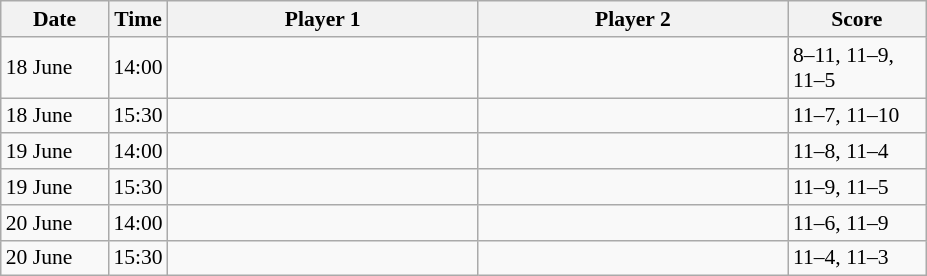<table class="sortable wikitable" style="font-size:90%">
<tr>
<th width="65">Date</th>
<th width="30">Time</th>
<th width="200">Player 1</th>
<th width="200">Player 2</th>
<th width="85">Score</th>
</tr>
<tr>
<td>18 June</td>
<td>14:00</td>
<td><strong></strong></td>
<td></td>
<td>8–11, 11–9, 11–5</td>
</tr>
<tr>
<td>18 June</td>
<td>15:30</td>
<td><strong></strong></td>
<td></td>
<td>11–7, 11–10</td>
</tr>
<tr>
<td>19 June</td>
<td>14:00</td>
<td><strong></strong></td>
<td></td>
<td>11–8, 11–4</td>
</tr>
<tr>
<td>19 June</td>
<td>15:30</td>
<td><strong></strong></td>
<td></td>
<td>11–9, 11–5</td>
</tr>
<tr>
<td>20 June</td>
<td>14:00</td>
<td><strong></strong></td>
<td></td>
<td>11–6, 11–9</td>
</tr>
<tr>
<td>20 June</td>
<td>15:30</td>
<td><strong></strong></td>
<td></td>
<td>11–4, 11–3</td>
</tr>
</table>
